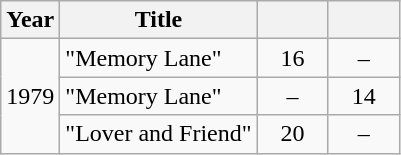<table class="wikitable">
<tr>
<th>Year</th>
<th>Title</th>
<th width="40"><br></th>
<th width="40"><br></th>
</tr>
<tr>
<td rowspan=3>1979</td>
<td>"Memory Lane"</td>
<td style="text-align:center;">16</td>
<td style="text-align:center;">–</td>
</tr>
<tr>
<td>"Memory Lane"</td>
<td style="text-align:center;">–</td>
<td style="text-align:center;">14</td>
</tr>
<tr>
<td>"Lover and Friend"</td>
<td style="text-align:center;">20</td>
<td style="text-align:center;">–</td>
</tr>
</table>
